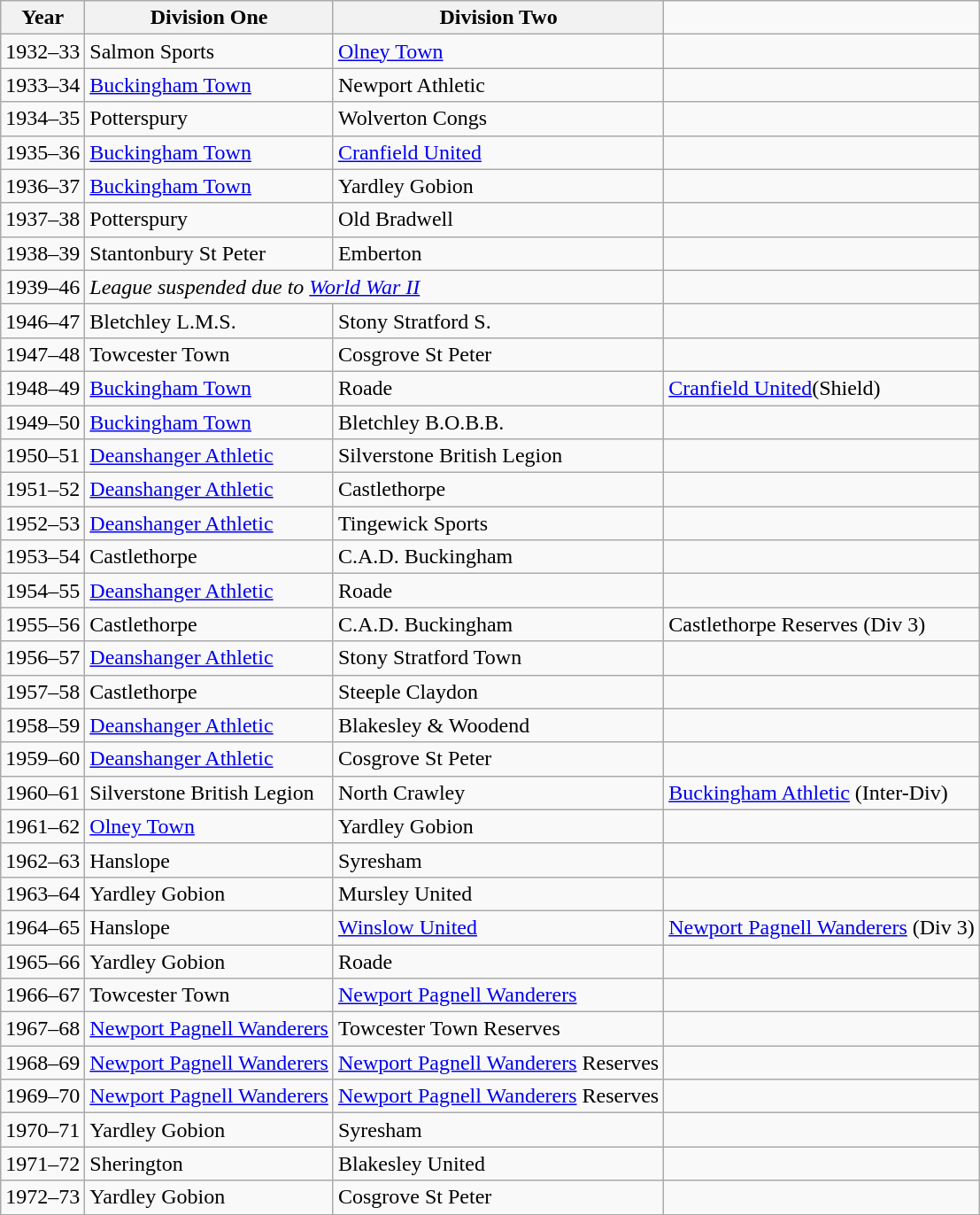<table class="wikitable">
<tr>
<th>Year</th>
<th>Division One</th>
<th>Division Two</th>
<td></td>
</tr>
<tr>
<td align="center">1932–33</td>
<td>Salmon Sports</td>
<td><a href='#'>Olney Town</a></td>
<td></td>
</tr>
<tr>
<td align="center">1933–34</td>
<td><a href='#'>Buckingham Town</a></td>
<td>Newport Athletic</td>
<td></td>
</tr>
<tr>
<td align="center">1934–35</td>
<td>Potterspury</td>
<td>Wolverton Congs</td>
<td></td>
</tr>
<tr>
<td align="center">1935–36</td>
<td><a href='#'>Buckingham Town</a></td>
<td><a href='#'>Cranfield United</a></td>
<td></td>
</tr>
<tr>
<td align="center">1936–37</td>
<td><a href='#'>Buckingham Town</a></td>
<td>Yardley Gobion</td>
<td></td>
</tr>
<tr>
<td align="center">1937–38</td>
<td>Potterspury</td>
<td>Old Bradwell</td>
<td></td>
</tr>
<tr>
<td align="center">1938–39</td>
<td>Stantonbury St Peter</td>
<td>Emberton</td>
<td></td>
</tr>
<tr>
<td align="center">1939–46</td>
<td colspan="2"><em>League suspended due to <a href='#'>World War II</a></em></td>
<td></td>
</tr>
<tr>
<td align="center">1946–47</td>
<td>Bletchley L.M.S.</td>
<td>Stony Stratford S.</td>
<td></td>
</tr>
<tr>
<td align="center">1947–48</td>
<td>Towcester Town</td>
<td>Cosgrove St Peter</td>
<td></td>
</tr>
<tr>
<td align="center">1948–49</td>
<td><a href='#'>Buckingham Town</a></td>
<td>Roade</td>
<td><a href='#'>Cranfield United</a>(Shield)</td>
</tr>
<tr>
<td align="center">1949–50</td>
<td><a href='#'>Buckingham Town</a></td>
<td>Bletchley B.O.B.B.</td>
<td></td>
</tr>
<tr>
<td align="center">1950–51</td>
<td><a href='#'>Deanshanger Athletic</a></td>
<td>Silverstone British Legion</td>
<td></td>
</tr>
<tr>
<td align="center">1951–52</td>
<td><a href='#'>Deanshanger Athletic</a></td>
<td>Castlethorpe</td>
<td></td>
</tr>
<tr>
<td align="center">1952–53</td>
<td><a href='#'>Deanshanger Athletic</a></td>
<td>Tingewick Sports</td>
<td></td>
</tr>
<tr>
<td align="center">1953–54</td>
<td>Castlethorpe</td>
<td>C.A.D. Buckingham</td>
<td></td>
</tr>
<tr>
<td align="center">1954–55</td>
<td><a href='#'>Deanshanger Athletic</a></td>
<td>Roade</td>
<td></td>
</tr>
<tr>
<td align="center">1955–56</td>
<td>Castlethorpe</td>
<td>C.A.D. Buckingham</td>
<td>Castlethorpe Reserves (Div 3)</td>
</tr>
<tr>
<td align="center">1956–57</td>
<td><a href='#'>Deanshanger Athletic</a></td>
<td>Stony Stratford Town</td>
<td></td>
</tr>
<tr>
<td align="center">1957–58</td>
<td>Castlethorpe</td>
<td>Steeple Claydon</td>
<td></td>
</tr>
<tr>
<td align="center">1958–59</td>
<td><a href='#'>Deanshanger Athletic</a></td>
<td>Blakesley & Woodend</td>
<td></td>
</tr>
<tr>
<td align="center">1959–60</td>
<td><a href='#'>Deanshanger Athletic</a></td>
<td>Cosgrove St Peter</td>
<td></td>
</tr>
<tr>
<td align="center">1960–61</td>
<td>Silverstone British Legion</td>
<td>North Crawley</td>
<td><a href='#'>Buckingham Athletic</a> (Inter-Div)</td>
</tr>
<tr>
<td align="center">1961–62</td>
<td><a href='#'>Olney Town</a></td>
<td>Yardley Gobion</td>
<td></td>
</tr>
<tr>
<td align="center">1962–63</td>
<td>Hanslope</td>
<td>Syresham</td>
<td></td>
</tr>
<tr>
<td align="center">1963–64</td>
<td>Yardley Gobion</td>
<td>Mursley United</td>
<td></td>
</tr>
<tr>
<td align="center">1964–65</td>
<td>Hanslope</td>
<td><a href='#'>Winslow United</a></td>
<td><a href='#'>Newport Pagnell Wanderers</a> (Div 3)</td>
</tr>
<tr>
<td align="center">1965–66</td>
<td>Yardley Gobion</td>
<td>Roade</td>
<td></td>
</tr>
<tr>
<td align="center">1966–67</td>
<td>Towcester Town</td>
<td><a href='#'>Newport Pagnell Wanderers</a></td>
<td></td>
</tr>
<tr>
<td align="center">1967–68</td>
<td><a href='#'>Newport Pagnell Wanderers</a></td>
<td>Towcester Town Reserves</td>
<td></td>
</tr>
<tr>
<td align="center">1968–69</td>
<td><a href='#'>Newport Pagnell Wanderers</a></td>
<td><a href='#'>Newport Pagnell Wanderers</a> Reserves</td>
<td></td>
</tr>
<tr>
<td align="center">1969–70</td>
<td><a href='#'>Newport Pagnell Wanderers</a></td>
<td><a href='#'>Newport Pagnell Wanderers</a> Reserves</td>
<td></td>
</tr>
<tr>
<td align="center">1970–71</td>
<td>Yardley Gobion</td>
<td>Syresham</td>
<td></td>
</tr>
<tr>
<td align="center">1971–72</td>
<td>Sherington</td>
<td>Blakesley United</td>
<td></td>
</tr>
<tr>
<td align="center">1972–73</td>
<td>Yardley Gobion</td>
<td>Cosgrove St Peter</td>
<td></td>
</tr>
<tr>
</tr>
</table>
